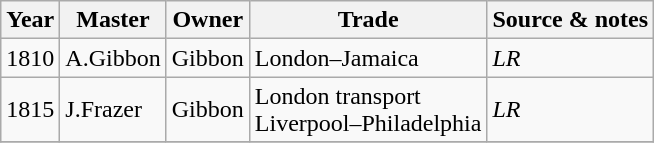<table class="sortable wikitable">
<tr>
<th>Year</th>
<th>Master</th>
<th>Owner</th>
<th>Trade</th>
<th>Source & notes</th>
</tr>
<tr>
<td>1810</td>
<td>A.Gibbon</td>
<td>Gibbon</td>
<td>London–Jamaica</td>
<td><em>LR</em></td>
</tr>
<tr>
<td>1815</td>
<td>J.Frazer</td>
<td>Gibbon</td>
<td>London transport<br>Liverpool–Philadelphia</td>
<td><em>LR</em></td>
</tr>
<tr>
</tr>
</table>
